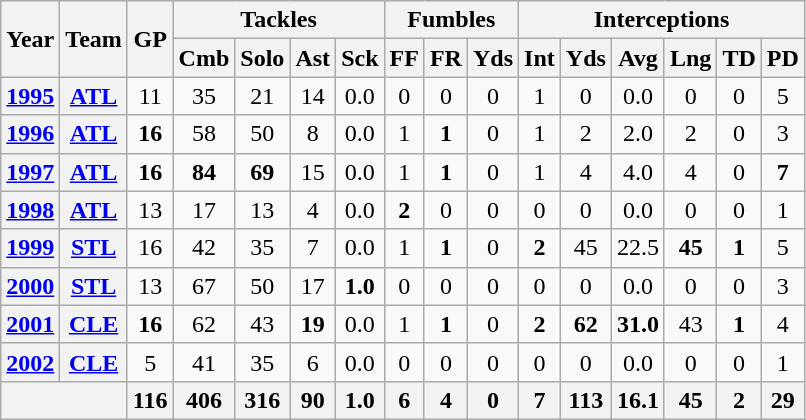<table class="wikitable" style="text-align:center;">
<tr>
<th rowspan="2">Year</th>
<th rowspan="2">Team</th>
<th rowspan="2">GP</th>
<th colspan="4">Tackles</th>
<th colspan="3">Fumbles</th>
<th colspan="6">Interceptions</th>
</tr>
<tr>
<th>Cmb</th>
<th>Solo</th>
<th>Ast</th>
<th>Sck</th>
<th>FF</th>
<th>FR</th>
<th>Yds</th>
<th>Int</th>
<th>Yds</th>
<th>Avg</th>
<th>Lng</th>
<th>TD</th>
<th>PD</th>
</tr>
<tr>
<th><a href='#'>1995</a></th>
<th><a href='#'>ATL</a></th>
<td>11</td>
<td>35</td>
<td>21</td>
<td>14</td>
<td>0.0</td>
<td>0</td>
<td>0</td>
<td>0</td>
<td>1</td>
<td>0</td>
<td>0.0</td>
<td>0</td>
<td>0</td>
<td>5</td>
</tr>
<tr>
<th><a href='#'>1996</a></th>
<th><a href='#'>ATL</a></th>
<td><strong>16</strong></td>
<td>58</td>
<td>50</td>
<td>8</td>
<td>0.0</td>
<td>1</td>
<td><strong>1</strong></td>
<td>0</td>
<td>1</td>
<td>2</td>
<td>2.0</td>
<td>2</td>
<td>0</td>
<td>3</td>
</tr>
<tr>
<th><a href='#'>1997</a></th>
<th><a href='#'>ATL</a></th>
<td><strong>16</strong></td>
<td><strong>84</strong></td>
<td><strong>69</strong></td>
<td>15</td>
<td>0.0</td>
<td>1</td>
<td><strong>1</strong></td>
<td>0</td>
<td>1</td>
<td>4</td>
<td>4.0</td>
<td>4</td>
<td>0</td>
<td><strong>7</strong></td>
</tr>
<tr>
<th><a href='#'>1998</a></th>
<th><a href='#'>ATL</a></th>
<td>13</td>
<td>17</td>
<td>13</td>
<td>4</td>
<td>0.0</td>
<td><strong>2</strong></td>
<td>0</td>
<td>0</td>
<td>0</td>
<td>0</td>
<td>0.0</td>
<td>0</td>
<td>0</td>
<td>1</td>
</tr>
<tr>
<th><a href='#'>1999</a></th>
<th><a href='#'>STL</a></th>
<td>16</td>
<td>42</td>
<td>35</td>
<td>7</td>
<td>0.0</td>
<td>1</td>
<td><strong>1</strong></td>
<td>0</td>
<td><strong>2</strong></td>
<td>45</td>
<td>22.5</td>
<td><strong>45</strong></td>
<td><strong>1</strong></td>
<td>5</td>
</tr>
<tr>
<th><a href='#'>2000</a></th>
<th><a href='#'>STL</a></th>
<td>13</td>
<td>67</td>
<td>50</td>
<td>17</td>
<td><strong>1.0</strong></td>
<td>0</td>
<td>0</td>
<td>0</td>
<td>0</td>
<td>0</td>
<td>0.0</td>
<td>0</td>
<td>0</td>
<td>3</td>
</tr>
<tr>
<th><a href='#'>2001</a></th>
<th><a href='#'>CLE</a></th>
<td><strong>16</strong></td>
<td>62</td>
<td>43</td>
<td><strong>19</strong></td>
<td>0.0</td>
<td>1</td>
<td><strong>1</strong></td>
<td>0</td>
<td><strong>2</strong></td>
<td><strong>62</strong></td>
<td><strong>31.0</strong></td>
<td>43</td>
<td><strong>1</strong></td>
<td>4</td>
</tr>
<tr>
<th><a href='#'>2002</a></th>
<th><a href='#'>CLE</a></th>
<td>5</td>
<td>41</td>
<td>35</td>
<td>6</td>
<td>0.0</td>
<td>0</td>
<td>0</td>
<td>0</td>
<td>0</td>
<td>0</td>
<td>0.0</td>
<td>0</td>
<td>0</td>
<td>1</td>
</tr>
<tr>
<th colspan="2"></th>
<th>116</th>
<th>406</th>
<th>316</th>
<th>90</th>
<th>1.0</th>
<th>6</th>
<th>4</th>
<th>0</th>
<th>7</th>
<th>113</th>
<th>16.1</th>
<th>45</th>
<th>2</th>
<th>29</th>
</tr>
</table>
